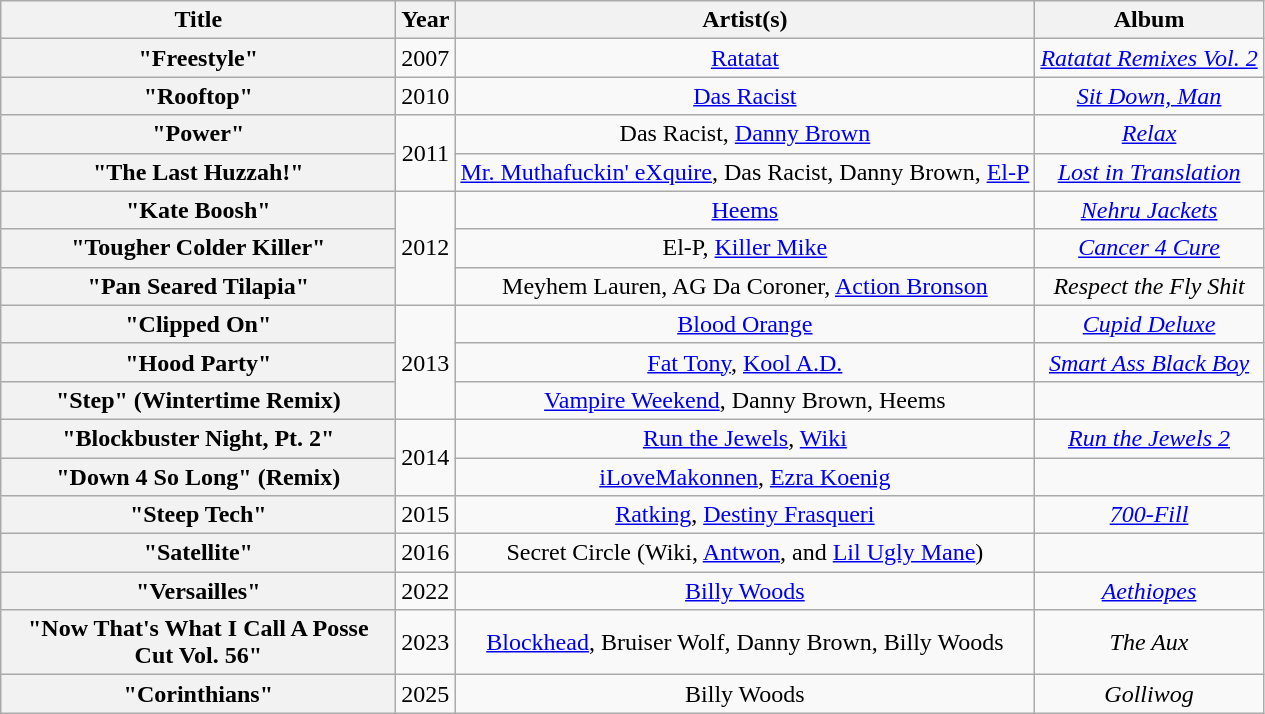<table class="wikitable plainrowheaders" style="text-align:center;">
<tr>
<th scope="col" style="width:16em;">Title</th>
<th scope="col">Year</th>
<th scope="col">Artist(s)</th>
<th scope="col">Album</th>
</tr>
<tr>
<th scope="row">"Freestyle"</th>
<td>2007</td>
<td><a href='#'>Ratatat</a></td>
<td><em><a href='#'>Ratatat Remixes Vol. 2</a></em></td>
</tr>
<tr>
<th scope="row">"Rooftop"</th>
<td>2010</td>
<td><a href='#'>Das Racist</a></td>
<td><em><a href='#'>Sit Down, Man</a></em></td>
</tr>
<tr>
<th scope="row">"Power"</th>
<td rowspan="2">2011</td>
<td>Das Racist, <a href='#'>Danny Brown</a></td>
<td><em><a href='#'>Relax</a></em></td>
</tr>
<tr>
<th scope="row">"The Last Huzzah!"</th>
<td><a href='#'>Mr. Muthafuckin' eXquire</a>, Das Racist, Danny Brown, <a href='#'>El-P</a></td>
<td><em><a href='#'>Lost in Translation</a></em></td>
</tr>
<tr>
<th scope="row">"Kate Boosh"</th>
<td rowspan="3">2012</td>
<td><a href='#'>Heems</a></td>
<td><em><a href='#'>Nehru Jackets</a></em></td>
</tr>
<tr>
<th scope="row">"Tougher Colder Killer"</th>
<td>El-P, <a href='#'>Killer Mike</a></td>
<td><em><a href='#'>Cancer 4 Cure</a></em></td>
</tr>
<tr>
<th scope="row">"Pan Seared Tilapia"</th>
<td>Meyhem Lauren, AG Da Coroner, <a href='#'>Action Bronson</a></td>
<td><em>Respect the Fly Shit</em></td>
</tr>
<tr>
<th scope="row">"Clipped On"</th>
<td rowspan="3">2013</td>
<td><a href='#'>Blood Orange</a></td>
<td><em><a href='#'>Cupid Deluxe</a></em></td>
</tr>
<tr>
<th scope="row">"Hood Party"</th>
<td><a href='#'>Fat Tony</a>, <a href='#'>Kool A.D.</a></td>
<td><em><a href='#'>Smart Ass Black Boy</a></em></td>
</tr>
<tr>
<th scope="row">"Step" (Wintertime Remix)</th>
<td><a href='#'>Vampire Weekend</a>, Danny Brown, Heems</td>
<td></td>
</tr>
<tr>
<th scope="row">"Blockbuster Night, Pt. 2"</th>
<td rowspan="2">2014</td>
<td><a href='#'>Run the Jewels</a>, <a href='#'>Wiki</a></td>
<td><em><a href='#'>Run the Jewels 2</a></em></td>
</tr>
<tr>
<th scope="row">"Down 4 So Long" (Remix)</th>
<td><a href='#'>iLoveMakonnen</a>, <a href='#'>Ezra Koenig</a></td>
<td></td>
</tr>
<tr>
<th scope="row">"Steep Tech"</th>
<td>2015</td>
<td><a href='#'>Ratking</a>, <a href='#'>Destiny Frasqueri</a></td>
<td><em><a href='#'>700-Fill</a></em></td>
</tr>
<tr>
<th scope="row">"Satellite"</th>
<td>2016</td>
<td>Secret Circle (Wiki, <a href='#'>Antwon</a>, and <a href='#'>Lil Ugly Mane</a>)</td>
<td></td>
</tr>
<tr>
<th scope="row">"Versailles"</th>
<td>2022</td>
<td><a href='#'>Billy Woods</a></td>
<td><em><a href='#'>Aethiopes</a></em></td>
</tr>
<tr>
<th scope="row">"Now That's What I Call A Posse Cut Vol. 56"</th>
<td>2023</td>
<td><a href='#'>Blockhead</a>, Bruiser Wolf, Danny Brown, Billy Woods</td>
<td><em>The Aux</em></td>
</tr>
<tr>
<th scope="row">"Corinthians"</th>
<td>2025</td>
<td>Billy Woods</td>
<td><em>Golliwog</em></td>
</tr>
</table>
